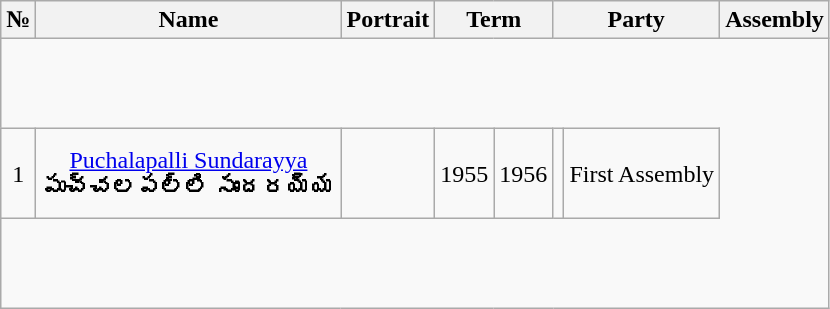<table class="wikitable sortable">
<tr>
<th scope=col>№</th>
<th scope=col>Name<br></th>
<th scope=col>Portrait</th>
<th colspan="2" scope="col" scope="col">Term</th>
<th colspan="2" scope="col">Party</th>
<th scope=col>Assembly<br></th>
</tr>
<tr style="text-align:center; height:60px;">
</tr>
<tr style="text-align:center; height:60px;">
<td>1</td>
<td><a href='#'>Puchalapalli Sundarayya</a><br><strong>పుచ్చలపల్లి సుందరయ్య</strong> <br></td>
<td></td>
<td>1955</td>
<td>1956</td>
<td></td>
<td>First Assembly<br></td>
</tr>
<tr style="text-align:center; height:60px;">
</tr>
</table>
